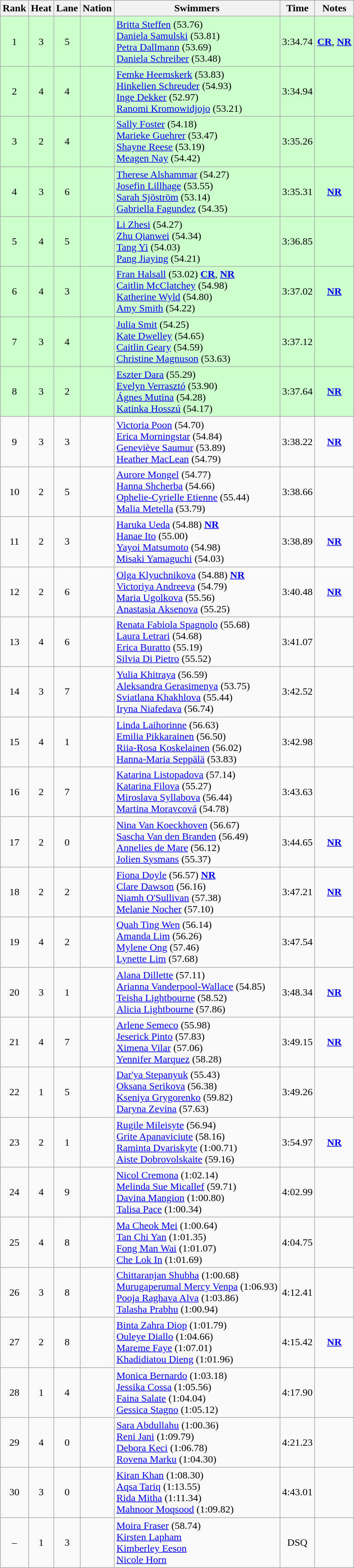<table class="wikitable sortable" style="text-align:center">
<tr>
<th>Rank</th>
<th>Heat</th>
<th>Lane</th>
<th>Nation</th>
<th>Swimmers</th>
<th>Time</th>
<th>Notes</th>
</tr>
<tr bgcolor=ccffcc>
<td>1</td>
<td>3</td>
<td>5</td>
<td align=left></td>
<td align=left><a href='#'>Britta Steffen</a> (53.76)<br><a href='#'>Daniela Samulski</a> (53.81)<br><a href='#'>Petra Dallmann</a> (53.69)<br><a href='#'>Daniela Schreiber</a> (53.48)</td>
<td>3:34.74</td>
<td><strong><a href='#'>CR</a></strong>, <strong><a href='#'>NR</a></strong></td>
</tr>
<tr bgcolor=ccffcc>
<td>2</td>
<td>4</td>
<td>4</td>
<td align=left></td>
<td align=left><a href='#'>Femke Heemskerk</a> (53.83)<br><a href='#'>Hinkelien Schreuder</a> (54.93)<br><a href='#'>Inge Dekker</a> (52.97)<br><a href='#'>Ranomi Kromowidjojo</a> (53.21)</td>
<td>3:34.94</td>
<td></td>
</tr>
<tr bgcolor=ccffcc>
<td>3</td>
<td>2</td>
<td>4</td>
<td align=left></td>
<td align=left><a href='#'>Sally Foster</a> (54.18)<br><a href='#'>Marieke Guehrer</a> (53.47)<br><a href='#'>Shayne Reese</a> (53.19)<br><a href='#'>Meagen Nay</a> (54.42)</td>
<td>3:35.26</td>
<td></td>
</tr>
<tr bgcolor=ccffcc>
<td>4</td>
<td>3</td>
<td>6</td>
<td align=left></td>
<td align=left><a href='#'>Therese Alshammar</a> (54.27)<br><a href='#'>Josefin Lillhage</a> (53.55)<br><a href='#'>Sarah Sjöström</a> (53.14)<br><a href='#'>Gabriella Fagundez</a> (54.35)</td>
<td>3:35.31</td>
<td><strong><a href='#'>NR</a></strong></td>
</tr>
<tr bgcolor=ccffcc>
<td>5</td>
<td>4</td>
<td>5</td>
<td align=left></td>
<td align=left><a href='#'>Li Zhesi</a> (54.27)<br><a href='#'>Zhu Qianwei</a> (54.34)<br><a href='#'>Tang Yi</a> (54.03)<br><a href='#'>Pang Jiaying</a> (54.21)</td>
<td>3:36.85</td>
<td></td>
</tr>
<tr bgcolor=ccffcc>
<td>6</td>
<td>4</td>
<td>3</td>
<td align=left></td>
<td align=left><a href='#'>Fran Halsall</a> (53.02) <strong><a href='#'>CR</a></strong>, <strong><a href='#'>NR</a></strong><br><a href='#'>Caitlin McClatchey</a> (54.98)<br><a href='#'>Katherine Wyld</a> (54.80)<br><a href='#'>Amy Smith</a> (54.22)</td>
<td>3:37.02</td>
<td><strong><a href='#'>NR</a></strong></td>
</tr>
<tr bgcolor=ccffcc>
<td>7</td>
<td>3</td>
<td>4</td>
<td align=left></td>
<td align=left><a href='#'>Julia Smit</a> (54.25)<br><a href='#'>Kate Dwelley</a> (54.65)<br><a href='#'>Caitlin Geary</a> (54.59)<br><a href='#'>Christine Magnuson</a> (53.63)</td>
<td>3:37.12</td>
<td></td>
</tr>
<tr bgcolor=ccffcc>
<td>8</td>
<td>3</td>
<td>2</td>
<td align=left></td>
<td align=left><a href='#'>Eszter Dara</a> (55.29)<br><a href='#'>Evelyn Verrasztó</a> (53.90)<br><a href='#'>Ágnes Mutina</a> (54.28)<br><a href='#'>Katinka Hosszú</a> (54.17)</td>
<td>3:37.64</td>
<td><strong><a href='#'>NR</a></strong></td>
</tr>
<tr>
<td>9</td>
<td>3</td>
<td>3</td>
<td align=left></td>
<td align=left><a href='#'>Victoria Poon</a> (54.70)<br><a href='#'>Erica Morningstar</a> (54.84)<br><a href='#'>Geneviève Saumur</a> (53.89)<br><a href='#'>Heather MacLean</a> (54.79)</td>
<td>3:38.22</td>
<td><strong><a href='#'>NR</a></strong></td>
</tr>
<tr>
<td>10</td>
<td>2</td>
<td>5</td>
<td align=left></td>
<td align=left><a href='#'>Aurore Mongel</a> (54.77)<br><a href='#'>Hanna Shcherba</a> (54.66)<br><a href='#'>Ophelie-Cyrielle Etienne</a> (55.44)<br><a href='#'>Malia Metella</a> (53.79)</td>
<td>3:38.66</td>
<td></td>
</tr>
<tr>
<td>11</td>
<td>2</td>
<td>3</td>
<td align=left></td>
<td align=left><a href='#'>Haruka Ueda</a> (54.88) <strong><a href='#'>NR</a></strong><br><a href='#'>Hanae Ito</a> (55.00)<br><a href='#'>Yayoi Matsumoto</a> (54.98)<br><a href='#'>Misaki Yamaguchi</a> (54.03)</td>
<td>3:38.89</td>
<td><strong><a href='#'>NR</a></strong></td>
</tr>
<tr>
<td>12</td>
<td>2</td>
<td>6</td>
<td align=left></td>
<td align=left><a href='#'>Olga Klyuchnikova</a> (54.88) <strong><a href='#'>NR</a></strong><br><a href='#'>Victoriya Andreeva</a> (54.79)<br><a href='#'>Maria Ugolkova</a> (55.56)<br><a href='#'>Anastasia Aksenova</a> (55.25)</td>
<td>3:40.48</td>
<td><strong><a href='#'>NR</a></strong></td>
</tr>
<tr>
<td>13</td>
<td>4</td>
<td>6</td>
<td align=left></td>
<td align=left><a href='#'>Renata Fabiola Spagnolo</a> (55.68)<br><a href='#'>Laura Letrari</a> (54.68)<br><a href='#'>Erica Buratto</a> (55.19)<br><a href='#'>Silvia Di Pietro</a> (55.52)</td>
<td>3:41.07</td>
<td></td>
</tr>
<tr>
<td>14</td>
<td>3</td>
<td>7</td>
<td align=left></td>
<td align=left><a href='#'>Yulia Khitraya</a> (56.59)<br><a href='#'>Aleksandra Gerasimenya</a> (53.75)<br><a href='#'>Sviatlana Khakhlova</a> (55.44)<br><a href='#'>Iryna Niafedava</a> (56.74)</td>
<td>3:42.52</td>
<td></td>
</tr>
<tr>
<td>15</td>
<td>4</td>
<td>1</td>
<td align=left></td>
<td align=left><a href='#'>Linda Laihorinne</a> (56.63)<br><a href='#'>Emilia Pikkarainen</a> (56.50)<br><a href='#'>Riia-Rosa Koskelainen</a> (56.02)<br><a href='#'>Hanna-Maria Seppälä</a> (53.83)</td>
<td>3:42.98</td>
<td></td>
</tr>
<tr>
<td>16</td>
<td>2</td>
<td>7</td>
<td align=left></td>
<td align=left><a href='#'>Katarina Listopadova</a> (57.14)<br><a href='#'>Katarina Filova</a> (55.27)<br><a href='#'>Miroslava Syllabova</a> (56.44)<br><a href='#'>Martina Moravcová</a> (54.78)</td>
<td>3:43.63</td>
<td></td>
</tr>
<tr>
<td>17</td>
<td>2</td>
<td>0</td>
<td align=left></td>
<td align=left><a href='#'>Nina Van Koeckhoven</a> (56.67)<br><a href='#'>Sascha Van den Branden</a> (56.49)<br><a href='#'>Annelies de Mare</a> (56.12)<br><a href='#'>Jolien Sysmans</a> (55.37)</td>
<td>3:44.65</td>
<td><strong><a href='#'>NR</a></strong></td>
</tr>
<tr>
<td>18</td>
<td>2</td>
<td>2</td>
<td align=left></td>
<td align=left><a href='#'>Fiona Doyle</a> (56.57) <strong><a href='#'>NR</a></strong><br><a href='#'>Clare Dawson</a> (56.16)<br><a href='#'>Niamh O'Sullivan</a> (57.38)<br><a href='#'>Melanie Nocher</a> (57.10)</td>
<td>3:47.21</td>
<td><strong><a href='#'>NR</a></strong></td>
</tr>
<tr>
<td>19</td>
<td>4</td>
<td>2</td>
<td align=left></td>
<td align=left><a href='#'>Quah Ting Wen</a> (56.14)<br><a href='#'>Amanda Lim</a> (56.26)<br><a href='#'>Mylene Ong</a> (57.46)<br><a href='#'>Lynette Lim</a> (57.68)</td>
<td>3:47.54</td>
<td></td>
</tr>
<tr>
<td>20</td>
<td>3</td>
<td>1</td>
<td align=left></td>
<td align=left><a href='#'>Alana Dillette</a> (57.11)<br><a href='#'>Arianna Vanderpool-Wallace</a> (54.85)<br><a href='#'>Teisha Lightbourne</a> (58.52)<br><a href='#'>Alicia Lightbourne</a> (57.86)</td>
<td>3:48.34</td>
<td><strong><a href='#'>NR</a></strong></td>
</tr>
<tr>
<td>21</td>
<td>4</td>
<td>7</td>
<td align=left></td>
<td align=left><a href='#'>Arlene Semeco</a> (55.98)<br><a href='#'>Jeserick Pinto</a> (57.83)<br><a href='#'>Ximena Vilar</a> (57.06)<br><a href='#'>Yennifer Marquez</a> (58.28)</td>
<td>3:49.15</td>
<td><strong><a href='#'>NR</a></strong></td>
</tr>
<tr>
<td>22</td>
<td>1</td>
<td>5</td>
<td align=left></td>
<td align=left><a href='#'>Dar'ya Stepanyuk</a> (55.43)<br><a href='#'>Oksana Serikova</a> (56.38)<br><a href='#'>Kseniya Grygorenko</a> (59.82)<br><a href='#'>Daryna Zevina</a> (57.63)</td>
<td>3:49.26</td>
<td></td>
</tr>
<tr>
<td>23</td>
<td>2</td>
<td>1</td>
<td align=left></td>
<td align=left><a href='#'>Rugile Mileisyte</a> (56.94)<br><a href='#'>Grite Apanaviciute</a> (58.16)<br><a href='#'>Raminta Dvariskyte</a> (1:00.71)<br><a href='#'>Aiste Dobrovolskaite</a> (59.16)</td>
<td>3:54.97</td>
<td><strong><a href='#'>NR</a></strong></td>
</tr>
<tr>
<td>24</td>
<td>4</td>
<td>9</td>
<td align=left></td>
<td align=left><a href='#'>Nicol Cremona</a> (1:02.14)<br><a href='#'>Melinda Sue Micallef</a> (59.71)<br><a href='#'>Davina Mangion</a> (1:00.80)<br><a href='#'>Talisa Pace</a> (1:00.34)</td>
<td>4:02.99</td>
<td></td>
</tr>
<tr>
<td>25</td>
<td>4</td>
<td>8</td>
<td align=left></td>
<td align=left><a href='#'>Ma Cheok Mei</a> (1:00.64)<br><a href='#'>Tan Chi Yan</a> (1:01.35)<br><a href='#'>Fong Man Wai</a> (1:01.07)<br><a href='#'>Che Lok In</a> (1:01.69)</td>
<td>4:04.75</td>
<td></td>
</tr>
<tr>
<td>26</td>
<td>3</td>
<td>8</td>
<td align=left></td>
<td align=left><a href='#'>Chittaranjan Shubha</a> (1:00.68)<br><a href='#'>Murugaperumal Mercy Venpa</a> (1:06.93)<br><a href='#'>Pooja Raghava Alva</a> (1:03.86)<br><a href='#'>Talasha Prabhu</a> (1:00.94)</td>
<td>4:12.41</td>
<td></td>
</tr>
<tr>
<td>27</td>
<td>2</td>
<td>8</td>
<td align=left></td>
<td align=left><a href='#'>Binta Zahra Diop</a> (1:01.79)<br><a href='#'>Ouleye Diallo</a> (1:04.66)<br><a href='#'>Mareme Faye</a> (1:07.01)<br><a href='#'>Khadidiatou Dieng</a> (1:01.96)</td>
<td>4:15.42</td>
<td><strong><a href='#'>NR</a></strong></td>
</tr>
<tr>
<td>28</td>
<td>1</td>
<td>4</td>
<td align=left></td>
<td align=left><a href='#'>Monica Bernardo</a> (1:03.18)<br><a href='#'>Jessika Cossa</a> (1:05.56)<br><a href='#'>Faina Salate</a> (1:04.04)<br><a href='#'>Gessica Stagno</a> (1:05.12)</td>
<td>4:17.90</td>
<td></td>
</tr>
<tr>
<td>29</td>
<td>4</td>
<td>0</td>
<td align=left></td>
<td align=left><a href='#'>Sara Abdullahu</a> (1:00.36)<br><a href='#'>Reni Jani</a> (1:09.79)<br><a href='#'>Debora Keci</a> (1:06.78)<br><a href='#'>Rovena Marku</a> (1:04.30)</td>
<td>4:21.23</td>
<td></td>
</tr>
<tr>
<td>30</td>
<td>3</td>
<td>0</td>
<td align=left></td>
<td align=left><a href='#'>Kiran Khan</a> (1:08.30)<br><a href='#'>Aqsa Tariq</a> (1:13.55)<br><a href='#'>Rida Mitha</a> (1:11.34)<br><a href='#'>Mahnoor Moqsood</a> (1:09.82)</td>
<td>4:43.01</td>
<td></td>
</tr>
<tr>
<td>–</td>
<td>1</td>
<td>3</td>
<td align=left></td>
<td align=left><a href='#'>Moira Fraser</a> (58.74)<br><a href='#'>Kirsten Lapham</a><br><a href='#'>Kimberley Eeson</a><br><a href='#'>Nicole Horn</a></td>
<td>DSQ</td>
<td></td>
</tr>
</table>
